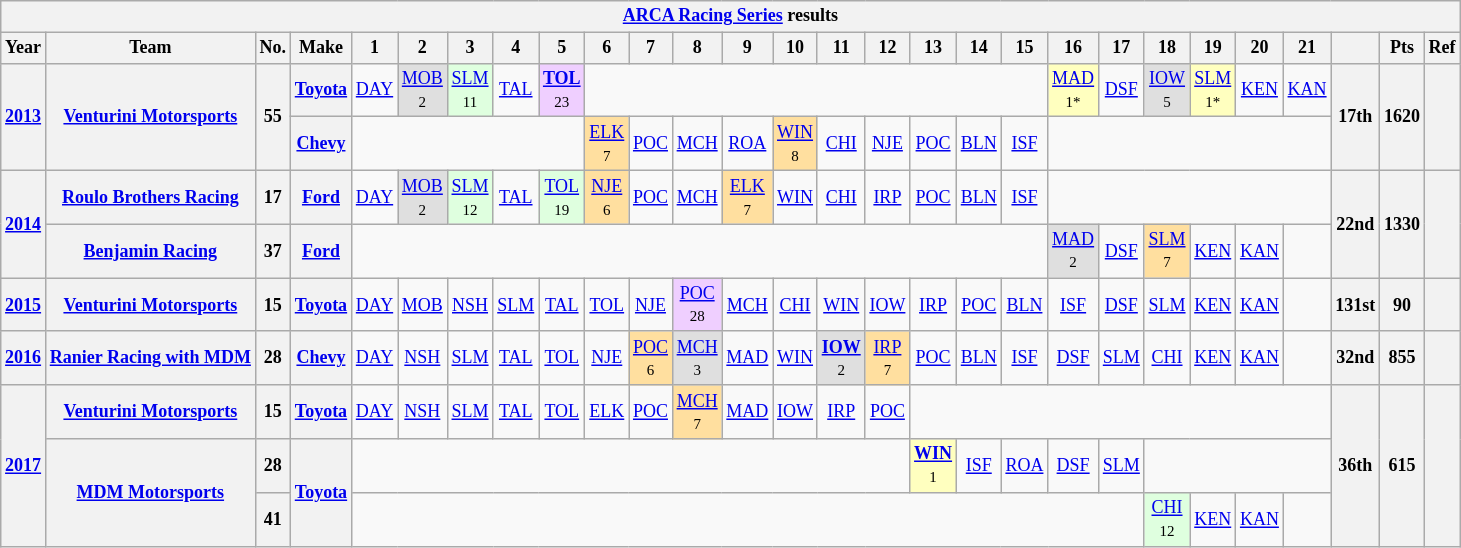<table class="wikitable" style="text-align:center; font-size:75%">
<tr>
<th colspan=45><a href='#'>ARCA Racing Series</a> results</th>
</tr>
<tr>
<th>Year</th>
<th>Team</th>
<th>No.</th>
<th>Make</th>
<th>1</th>
<th>2</th>
<th>3</th>
<th>4</th>
<th>5</th>
<th>6</th>
<th>7</th>
<th>8</th>
<th>9</th>
<th>10</th>
<th>11</th>
<th>12</th>
<th>13</th>
<th>14</th>
<th>15</th>
<th>16</th>
<th>17</th>
<th>18</th>
<th>19</th>
<th>20</th>
<th>21</th>
<th></th>
<th>Pts</th>
<th>Ref</th>
</tr>
<tr>
<th rowspan=2><a href='#'>2013</a></th>
<th rowspan=2><a href='#'>Venturini Motorsports</a></th>
<th rowspan=2>55</th>
<th><a href='#'>Toyota</a></th>
<td><a href='#'>DAY</a></td>
<td style="background:#DFDFDF;"><a href='#'>MOB</a><br><small>2</small></td>
<td style="background:#DFFFDF;"><a href='#'>SLM</a><br><small>11</small></td>
<td><a href='#'>TAL</a></td>
<td style="background:#EFCFFF;"><strong><a href='#'>TOL</a></strong><br><small>23</small></td>
<td colspan=10></td>
<td style="background:#FFFFBF;"><a href='#'>MAD</a><br><small>1*</small></td>
<td><a href='#'>DSF</a></td>
<td style="background:#DFDFDF;"><a href='#'>IOW</a><br><small>5</small></td>
<td style="background:#FFFFBF;"><a href='#'>SLM</a><br><small>1*</small></td>
<td><a href='#'>KEN</a></td>
<td><a href='#'>KAN</a></td>
<th rowspan=2>17th</th>
<th rowspan=2>1620</th>
<th rowspan=2></th>
</tr>
<tr>
<th><a href='#'>Chevy</a></th>
<td colspan=5></td>
<td style="background:#FFDF9F;"><a href='#'>ELK</a><br><small>7</small></td>
<td><a href='#'>POC</a></td>
<td><a href='#'>MCH</a></td>
<td><a href='#'>ROA</a></td>
<td style="background:#FFDF9F;"><a href='#'>WIN</a><br><small>8</small></td>
<td><a href='#'>CHI</a></td>
<td><a href='#'>NJE</a></td>
<td><a href='#'>POC</a></td>
<td><a href='#'>BLN</a></td>
<td><a href='#'>ISF</a></td>
<td colspan=6></td>
</tr>
<tr>
<th rowspan=2><a href='#'>2014</a></th>
<th><a href='#'>Roulo Brothers Racing</a></th>
<th>17</th>
<th><a href='#'>Ford</a></th>
<td><a href='#'>DAY</a></td>
<td style="background:#DFDFDF;"><a href='#'>MOB</a><br><small>2</small></td>
<td style="background:#DFFFDF;"><a href='#'>SLM</a><br><small>12</small></td>
<td><a href='#'>TAL</a></td>
<td style="background:#DFFFDF;"><a href='#'>TOL</a><br><small>19</small></td>
<td style="background:#FFDF9F;"><a href='#'>NJE</a><br><small>6</small></td>
<td><a href='#'>POC</a></td>
<td><a href='#'>MCH</a></td>
<td style="background:#FFDF9F;"><a href='#'>ELK</a><br><small>7</small></td>
<td><a href='#'>WIN</a></td>
<td><a href='#'>CHI</a></td>
<td><a href='#'>IRP</a></td>
<td><a href='#'>POC</a></td>
<td><a href='#'>BLN</a></td>
<td><a href='#'>ISF</a></td>
<td colspan=6></td>
<th rowspan=2>22nd</th>
<th rowspan=2>1330</th>
<th rowspan=2></th>
</tr>
<tr>
<th><a href='#'>Benjamin Racing</a></th>
<th>37</th>
<th><a href='#'>Ford</a></th>
<td colspan=15></td>
<td style="background:#DFDFDF;"><a href='#'>MAD</a><br><small>2</small></td>
<td><a href='#'>DSF</a></td>
<td style="background:#FFDF9F;"><a href='#'>SLM</a><br><small>7</small></td>
<td><a href='#'>KEN</a></td>
<td><a href='#'>KAN</a></td>
<td></td>
</tr>
<tr>
<th><a href='#'>2015</a></th>
<th><a href='#'>Venturini Motorsports</a></th>
<th>15</th>
<th><a href='#'>Toyota</a></th>
<td><a href='#'>DAY</a></td>
<td><a href='#'>MOB</a></td>
<td><a href='#'>NSH</a></td>
<td><a href='#'>SLM</a></td>
<td><a href='#'>TAL</a></td>
<td><a href='#'>TOL</a></td>
<td><a href='#'>NJE</a></td>
<td style="background:#EFCFFF;"><a href='#'>POC</a><br><small>28</small></td>
<td><a href='#'>MCH</a></td>
<td><a href='#'>CHI</a></td>
<td><a href='#'>WIN</a></td>
<td><a href='#'>IOW</a></td>
<td><a href='#'>IRP</a></td>
<td><a href='#'>POC</a></td>
<td><a href='#'>BLN</a></td>
<td><a href='#'>ISF</a></td>
<td><a href='#'>DSF</a></td>
<td><a href='#'>SLM</a></td>
<td><a href='#'>KEN</a></td>
<td><a href='#'>KAN</a></td>
<td></td>
<th>131st</th>
<th>90</th>
<th></th>
</tr>
<tr>
<th><a href='#'>2016</a></th>
<th><a href='#'>Ranier Racing with MDM</a></th>
<th>28</th>
<th><a href='#'>Chevy</a></th>
<td><a href='#'>DAY</a></td>
<td><a href='#'>NSH</a></td>
<td><a href='#'>SLM</a></td>
<td><a href='#'>TAL</a></td>
<td><a href='#'>TOL</a></td>
<td><a href='#'>NJE</a></td>
<td style="background:#FFDF9F;"><a href='#'>POC</a><br><small>6</small></td>
<td style="background:#DFDFDF;"><a href='#'>MCH</a><br><small>3</small></td>
<td><a href='#'>MAD</a></td>
<td><a href='#'>WIN</a></td>
<td style="background:#DFDFDF;"><strong><a href='#'>IOW</a></strong><br><small>2</small></td>
<td style="background:#FFDF9F;"><a href='#'>IRP</a><br><small>7</small></td>
<td><a href='#'>POC</a></td>
<td><a href='#'>BLN</a></td>
<td><a href='#'>ISF</a></td>
<td><a href='#'>DSF</a></td>
<td><a href='#'>SLM</a></td>
<td><a href='#'>CHI</a></td>
<td><a href='#'>KEN</a></td>
<td><a href='#'>KAN</a></td>
<td></td>
<th>32nd</th>
<th>855</th>
<th></th>
</tr>
<tr>
<th rowspan=3><a href='#'>2017</a></th>
<th><a href='#'>Venturini Motorsports</a></th>
<th>15</th>
<th><a href='#'>Toyota</a></th>
<td><a href='#'>DAY</a></td>
<td><a href='#'>NSH</a></td>
<td><a href='#'>SLM</a></td>
<td><a href='#'>TAL</a></td>
<td><a href='#'>TOL</a></td>
<td><a href='#'>ELK</a></td>
<td><a href='#'>POC</a></td>
<td style="background-color:#FFDF9F"><a href='#'>MCH</a><br><small>7</small></td>
<td><a href='#'>MAD</a></td>
<td><a href='#'>IOW</a></td>
<td><a href='#'>IRP</a></td>
<td><a href='#'>POC</a></td>
<td colspan=9></td>
<th rowspan=3>36th</th>
<th rowspan=3>615</th>
<th rowspan=3></th>
</tr>
<tr>
<th rowspan=2><a href='#'>MDM Motorsports</a></th>
<th>28</th>
<th rowspan=2><a href='#'>Toyota</a></th>
<td colspan=12></td>
<td style="background-color:#FFFFBF"><strong><a href='#'>WIN</a></strong><br><small>1</small></td>
<td><a href='#'>ISF</a></td>
<td><a href='#'>ROA</a></td>
<td><a href='#'>DSF</a></td>
<td><a href='#'>SLM</a></td>
<td colspan=4></td>
</tr>
<tr>
<th>41</th>
<td colspan=17></td>
<td style="background-color:#DFFFDF"><a href='#'>CHI</a><br><small>12</small></td>
<td><a href='#'>KEN</a></td>
<td><a href='#'>KAN</a></td>
<td></td>
</tr>
</table>
